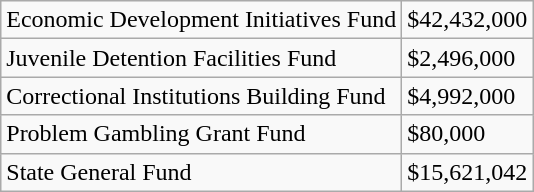<table class="wikitable">
<tr>
<td>Economic Development Initiatives Fund</td>
<td>$42,432,000</td>
</tr>
<tr>
<td>Juvenile Detention Facilities Fund</td>
<td>$2,496,000</td>
</tr>
<tr>
<td>Correctional Institutions Building Fund</td>
<td>$4,992,000</td>
</tr>
<tr>
<td>Problem Gambling Grant Fund</td>
<td>$80,000</td>
</tr>
<tr>
<td>State General Fund</td>
<td>$15,621,042</td>
</tr>
</table>
